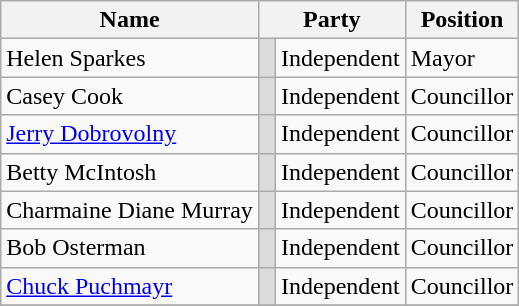<table class="wikitable sortable">
<tr>
<th>Name</th>
<th colspan="2">Party</th>
<th>Position</th>
</tr>
<tr>
<td data-sort-value=Sparkes, Helen">Helen Sparkes</td>
<td style="background:gainsboro;"> </td>
<td>Independent</td>
<td>Mayor</td>
</tr>
<tr>
<td data-sort-value="Cook, Casey">Casey Cook</td>
<td style="background:gainsboro;"> </td>
<td>Independent</td>
<td>Councillor</td>
</tr>
<tr>
<td data-sort-value="Dobrovolny, Jerry"><a href='#'>Jerry Dobrovolny</a></td>
<td style="background:gainsboro;"> </td>
<td>Independent</td>
<td>Councillor</td>
</tr>
<tr>
<td data-sort-value="McIntosh, Betty">Betty McIntosh</td>
<td style="background:gainsboro;"> </td>
<td>Independent</td>
<td>Councillor</td>
</tr>
<tr>
<td data-sort-value="Murray, Charmaine Diane">Charmaine Diane Murray</td>
<td style="background:gainsboro;"> </td>
<td>Independent</td>
<td>Councillor</td>
</tr>
<tr>
<td data-sort-value="Osterman, Bob">Bob Osterman</td>
<td style="background:gainsboro;"> </td>
<td>Independent</td>
<td>Councillor</td>
</tr>
<tr>
<td data-sort-value="Puchmayr, Chuck"><a href='#'>Chuck Puchmayr</a></td>
<td style="background:gainsboro;"> </td>
<td>Independent</td>
<td>Councillor</td>
</tr>
<tr>
</tr>
</table>
